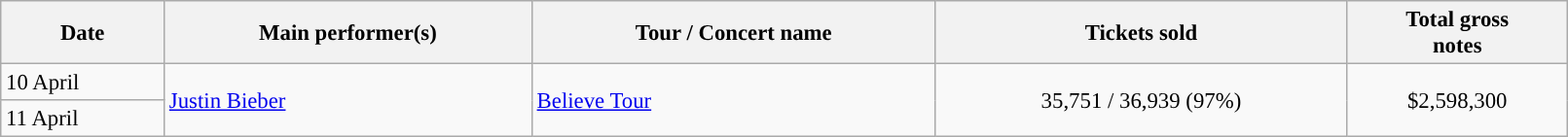<table class="wikitable"  style="text-align:left; font-size:95%; width:85%;">
<tr>
<th style="text-align:center;">Date</th>
<th style="text-align:center;">Main performer(s)</th>
<th style="text-align:center;">Tour / Concert name</th>
<th style="text-align:center;">Tickets sold</th>
<th style="text-align:center;">Total gross<br>notes</th>
</tr>
<tr>
<td>10 April</td>
<td rowspan="2"><a href='#'>Justin Bieber</a></td>
<td rowspan="2"><a href='#'>Believe Tour</a></td>
<td rowspan="2" style="text-align:center;">35,751 / 36,939 (97%)</td>
<td rowspan="2" style="text-align:center;">$2,598,300</td>
</tr>
<tr>
<td>11 April</td>
</tr>
</table>
